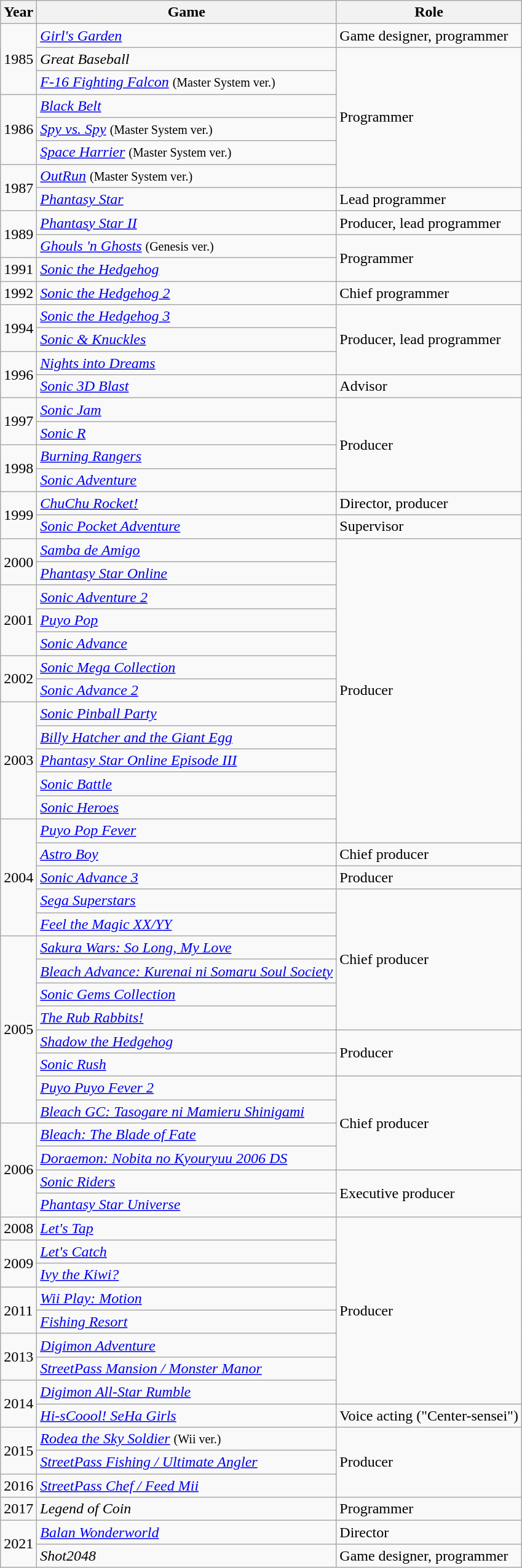<table class="wikitable sortable" width="auto">
<tr>
<th scope="col">Year</th>
<th scope="col">Game</th>
<th scope="col">Role</th>
</tr>
<tr>
<td scope="row" rowspan="3">1985</td>
<td><em><a href='#'>Girl's Garden</a></em></td>
<td>Game designer, programmer</td>
</tr>
<tr>
<td><em>Great Baseball</em></td>
<td rowspan="6">Programmer</td>
</tr>
<tr>
<td><em><a href='#'>F-16 Fighting Falcon</a></em> <small>(Master System ver.)</small></td>
</tr>
<tr>
<td scope="row" rowspan="3">1986</td>
<td><em><a href='#'>Black Belt</a></em></td>
</tr>
<tr>
<td><em><a href='#'>Spy vs. Spy</a></em> <small>(Master System ver.)</small></td>
</tr>
<tr>
<td><em><a href='#'>Space Harrier</a></em> <small>(Master System ver.)</small></td>
</tr>
<tr>
<td scope="row" rowspan="2">1987</td>
<td><em><a href='#'>OutRun</a></em> <small>(Master System ver.)</small></td>
</tr>
<tr>
<td><em><a href='#'>Phantasy Star</a></em></td>
<td>Lead programmer</td>
</tr>
<tr>
<td scope="row" rowspan="2">1989</td>
<td><em><a href='#'>Phantasy Star II</a></em></td>
<td>Producer, lead programmer</td>
</tr>
<tr>
<td><em><a href='#'>Ghouls 'n Ghosts</a></em> <small>(Genesis ver.)</small></td>
<td rowspan="2">Programmer</td>
</tr>
<tr>
<td scope="row">1991</td>
<td><em><a href='#'>Sonic the Hedgehog</a></em></td>
</tr>
<tr>
<td scope="row">1992</td>
<td><em><a href='#'>Sonic the Hedgehog 2</a></em></td>
<td>Chief programmer</td>
</tr>
<tr>
<td scope="row" rowspan="2">1994</td>
<td><em><a href='#'>Sonic the Hedgehog 3</a></em></td>
<td rowspan="3">Producer, lead programmer</td>
</tr>
<tr>
<td><em><a href='#'>Sonic & Knuckles</a></em></td>
</tr>
<tr>
<td scope="row" rowspan="2">1996</td>
<td><em><a href='#'>Nights into Dreams</a></em></td>
</tr>
<tr>
<td><em><a href='#'>Sonic 3D Blast</a></em></td>
<td>Advisor</td>
</tr>
<tr>
<td scope="row" rowspan="2">1997</td>
<td><em><a href='#'>Sonic Jam</a></em></td>
<td rowspan="4">Producer</td>
</tr>
<tr>
<td><em><a href='#'>Sonic R</a></em></td>
</tr>
<tr>
<td scope="row" rowspan="2">1998</td>
<td><em><a href='#'>Burning Rangers</a></em></td>
</tr>
<tr>
<td><em><a href='#'>Sonic Adventure</a></em></td>
</tr>
<tr>
<td scope="row" rowspan="2">1999</td>
<td><em><a href='#'>ChuChu Rocket!</a></em></td>
<td>Director, producer</td>
</tr>
<tr>
<td><em><a href='#'>Sonic Pocket Adventure</a></em></td>
<td>Supervisor</td>
</tr>
<tr>
<td scope="row" rowspan="2">2000</td>
<td><em><a href='#'>Samba de Amigo</a></em></td>
<td rowspan="13">Producer</td>
</tr>
<tr>
<td><em><a href='#'>Phantasy Star Online</a></em></td>
</tr>
<tr>
<td scope="row" rowspan="3">2001</td>
<td><em><a href='#'>Sonic Adventure 2</a></em></td>
</tr>
<tr>
<td><em><a href='#'>Puyo Pop</a></em></td>
</tr>
<tr>
<td><em><a href='#'>Sonic Advance</a></em></td>
</tr>
<tr>
<td scope="row" rowspan="2">2002</td>
<td><em><a href='#'>Sonic Mega Collection</a></em></td>
</tr>
<tr>
<td><em><a href='#'>Sonic Advance 2</a></em></td>
</tr>
<tr>
<td scope="row" rowspan="5">2003</td>
<td><em><a href='#'>Sonic Pinball Party</a></em></td>
</tr>
<tr>
<td><em><a href='#'>Billy Hatcher and the Giant Egg</a></em></td>
</tr>
<tr>
<td><em><a href='#'>Phantasy Star Online Episode III</a></em></td>
</tr>
<tr>
<td><em><a href='#'>Sonic Battle</a></em></td>
</tr>
<tr>
<td><em><a href='#'>Sonic Heroes</a></em></td>
</tr>
<tr>
<td scope="row" rowspan="5">2004</td>
<td><em><a href='#'>Puyo Pop Fever</a></em></td>
</tr>
<tr>
<td><em><a href='#'>Astro Boy</a></em></td>
<td>Chief producer</td>
</tr>
<tr>
<td><em><a href='#'>Sonic Advance 3</a></em></td>
<td>Producer</td>
</tr>
<tr>
<td><em><a href='#'>Sega Superstars</a></em></td>
<td rowspan="6">Chief producer</td>
</tr>
<tr>
<td><em><a href='#'>Feel the Magic XX/YY</a></em></td>
</tr>
<tr>
<td scope="row" rowspan="8">2005</td>
<td><em><a href='#'>Sakura Wars: So Long, My Love</a></em></td>
</tr>
<tr>
<td><em><a href='#'>Bleach Advance: Kurenai ni Somaru Soul Society</a></em></td>
</tr>
<tr>
<td><em><a href='#'>Sonic Gems Collection</a></em></td>
</tr>
<tr>
<td><em><a href='#'>The Rub Rabbits!</a></em></td>
</tr>
<tr>
<td><em><a href='#'>Shadow the Hedgehog</a></em></td>
<td rowspan="2">Producer</td>
</tr>
<tr>
<td><em><a href='#'>Sonic Rush</a></em></td>
</tr>
<tr>
<td><em><a href='#'>Puyo Puyo Fever 2</a></em></td>
<td rowspan="4">Chief producer</td>
</tr>
<tr>
<td><em><a href='#'>Bleach GC: Tasogare ni Mamieru Shinigami</a></em></td>
</tr>
<tr>
<td scope="row" rowspan="4">2006</td>
<td><em><a href='#'>Bleach: The Blade of Fate</a></em></td>
</tr>
<tr>
<td><em><a href='#'>Doraemon: Nobita no Kyouryuu 2006 DS</a></em></td>
</tr>
<tr>
<td><em><a href='#'>Sonic Riders</a></em></td>
<td rowspan="2">Executive producer</td>
</tr>
<tr>
<td><em><a href='#'>Phantasy Star Universe</a></em></td>
</tr>
<tr>
<td scope="row">2008</td>
<td><em><a href='#'>Let's Tap</a></em></td>
<td rowspan="8">Producer</td>
</tr>
<tr>
<td scope="row" rowspan="2">2009</td>
<td><em><a href='#'>Let's Catch</a></em></td>
</tr>
<tr>
<td><em><a href='#'>Ivy the Kiwi?</a></em></td>
</tr>
<tr>
<td scope="row" rowspan="2">2011</td>
<td><em><a href='#'>Wii Play: Motion</a></em></td>
</tr>
<tr>
<td><em><a href='#'>Fishing Resort</a></em></td>
</tr>
<tr>
<td rowspan="2">2013</td>
<td><em><a href='#'>Digimon Adventure</a></em></td>
</tr>
<tr>
<td><em><a href='#'>StreetPass Mansion / Monster Manor</a></em></td>
</tr>
<tr>
<td scope="row" rowspan="2">2014</td>
<td><em><a href='#'>Digimon All-Star Rumble</a></em></td>
</tr>
<tr>
<td><em><a href='#'>Hi-sCoool! SeHa Girls</a></em></td>
<td>Voice acting ("Center-sensei")</td>
</tr>
<tr>
<td scope="row" rowspan="2">2015</td>
<td><em><a href='#'>Rodea the Sky Soldier</a></em> <small>(Wii ver.)</small></td>
<td rowspan="3">Producer</td>
</tr>
<tr>
<td><em><a href='#'>StreetPass Fishing / Ultimate Angler</a></em></td>
</tr>
<tr>
<td scope="row">2016</td>
<td><em><a href='#'>StreetPass Chef / Feed Mii</a></em></td>
</tr>
<tr>
<td scope="row">2017</td>
<td><em>Legend of Coin</em></td>
<td>Programmer</td>
</tr>
<tr>
<td scope="row" rowspan="2">2021</td>
<td><em><a href='#'>Balan Wonderworld</a></em></td>
<td>Director</td>
</tr>
<tr>
<td><em>Shot2048</em></td>
<td>Game designer, programmer</td>
</tr>
</table>
